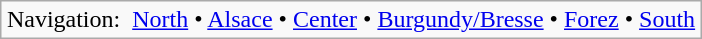<table class="wikitable"  style="margin:auto;">
<tr>
<td>Navigation:  <a href='#'>North</a> • <a href='#'>Alsace</a> • <a href='#'>Center</a> • <a href='#'>Burgundy/Bresse</a> • <a href='#'>Forez</a> • <a href='#'>South</a></td>
</tr>
</table>
